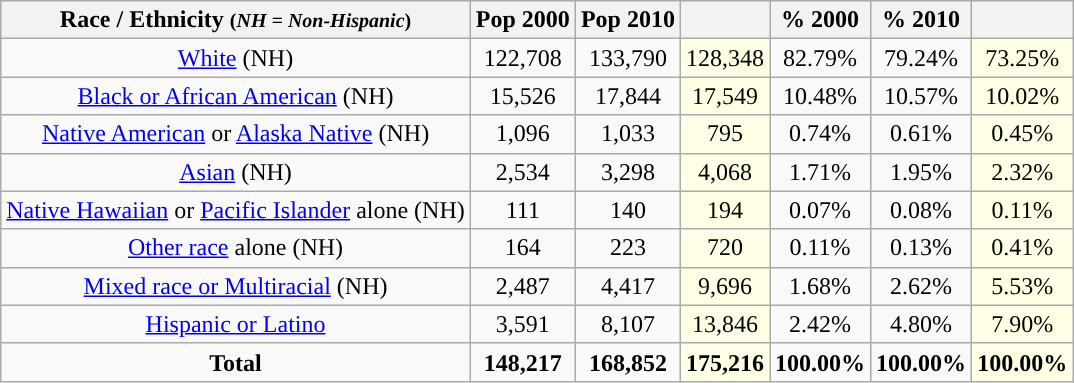<table class="wikitable" style="text-align:center;">
<tr>
<th>Race / Ethnicity <small>(<em>NH = Non-Hispanic</em>)</small></th>
<th>Pop 2000</th>
<th>Pop 2010</th>
<th></th>
<th>% 2000</th>
<th>% 2010</th>
<th></th>
</tr>
<tr>
<td><a href='#'>White</a> (NH)</td>
<td>122,708</td>
<td>133,790</td>
<td style='background: #ffffe6;'>128,348</td>
<td>82.79%</td>
<td>79.24%</td>
<td style='background: #ffffe6;'>73.25%</td>
</tr>
<tr>
<td><a href='#'>Black or African American</a> (NH)</td>
<td>15,526</td>
<td>17,844</td>
<td style='background: #ffffe6;'>17,549</td>
<td>10.48%</td>
<td>10.57%</td>
<td style='background: #ffffe6;'>10.02%</td>
</tr>
<tr>
<td><a href='#'>Native American</a> or <a href='#'>Alaska Native</a> (NH)</td>
<td>1,096</td>
<td>1,033</td>
<td style='background: #ffffe6;'>795</td>
<td>0.74%</td>
<td>0.61%</td>
<td style='background: #ffffe6;'>0.45%</td>
</tr>
<tr>
<td><a href='#'>Asian</a> (NH)</td>
<td>2,534</td>
<td>3,298</td>
<td style='background: #ffffe6;'>4,068</td>
<td>1.71%</td>
<td>1.95%</td>
<td style='background: #ffffe6;'>2.32%</td>
</tr>
<tr>
<td><a href='#'>Native Hawaiian</a> or <a href='#'>Pacific Islander</a> alone (NH)</td>
<td>111</td>
<td>140</td>
<td style='background: #ffffe6;'>194</td>
<td>0.07%</td>
<td>0.08%</td>
<td style='background: #ffffe6;'>0.11%</td>
</tr>
<tr>
<td><a href='#'>Other race</a> alone (NH)</td>
<td>164</td>
<td>223</td>
<td style='background: #ffffe6;'>720</td>
<td>0.11%</td>
<td>0.13%</td>
<td style='background: #ffffe6;'>0.41%</td>
</tr>
<tr>
<td><a href='#'>Mixed race or Multiracial</a> (NH)</td>
<td>2,487</td>
<td>4,417</td>
<td style='background: #ffffe6;'>9,696</td>
<td>1.68%</td>
<td>2.62%</td>
<td style='background: #ffffe6;'>5.53%</td>
</tr>
<tr>
<td><a href='#'>Hispanic or Latino</a></td>
<td>3,591</td>
<td>8,107</td>
<td style='background: #ffffe6;'>13,846</td>
<td>2.42%</td>
<td>4.80%</td>
<td style='background: #ffffe6;'>7.90%</td>
</tr>
<tr>
<td><strong>Total</strong></td>
<td><strong>148,217</strong></td>
<td><strong>168,852</strong></td>
<td style='background: #ffffe6;'><strong>175,216</strong></td>
<td><strong>100.00%</strong></td>
<td><strong>100.00%</strong></td>
<td style='background: #ffffe6;'><strong>100.00%</strong></td>
</tr>
</table>
